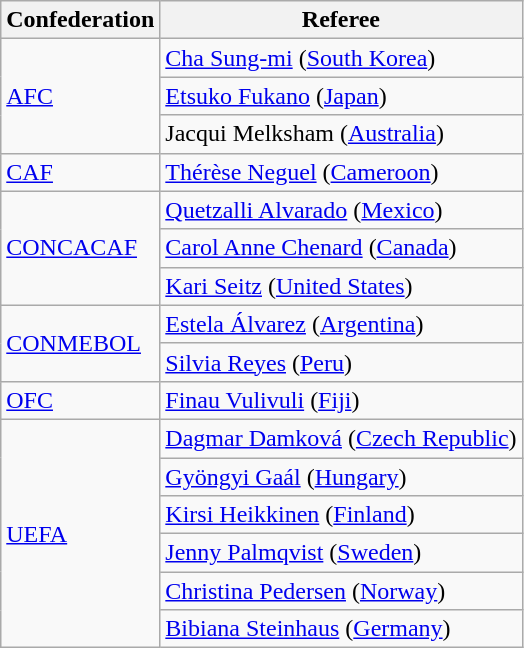<table class="wikitable">
<tr>
<th>Confederation</th>
<th>Referee</th>
</tr>
<tr>
<td rowspan="3"><a href='#'>AFC</a></td>
<td><a href='#'>Cha Sung-mi</a> (<a href='#'>South Korea</a>)</td>
</tr>
<tr>
<td><a href='#'>Etsuko Fukano</a> (<a href='#'>Japan</a>)</td>
</tr>
<tr>
<td>Jacqui Melksham (<a href='#'>Australia</a>)</td>
</tr>
<tr>
<td><a href='#'>CAF</a></td>
<td><a href='#'>Thérèse Neguel</a> (<a href='#'>Cameroon</a>)</td>
</tr>
<tr>
<td rowspan="3"><a href='#'>CONCACAF</a></td>
<td><a href='#'>Quetzalli Alvarado</a> (<a href='#'>Mexico</a>)</td>
</tr>
<tr>
<td><a href='#'>Carol Anne Chenard</a> (<a href='#'>Canada</a>)</td>
</tr>
<tr>
<td><a href='#'>Kari Seitz</a> (<a href='#'>United States</a>)</td>
</tr>
<tr>
<td rowspan="2"><a href='#'>CONMEBOL</a></td>
<td><a href='#'>Estela Álvarez</a> (<a href='#'>Argentina</a>)</td>
</tr>
<tr>
<td><a href='#'>Silvia Reyes</a> (<a href='#'>Peru</a>)</td>
</tr>
<tr>
<td><a href='#'>OFC</a></td>
<td><a href='#'>Finau Vulivuli</a> (<a href='#'>Fiji</a>)</td>
</tr>
<tr>
<td rowspan="6"><a href='#'>UEFA</a></td>
<td><a href='#'>Dagmar Damková</a> (<a href='#'>Czech Republic</a>)</td>
</tr>
<tr>
<td><a href='#'>Gyöngyi Gaál</a> (<a href='#'>Hungary</a>)</td>
</tr>
<tr>
<td><a href='#'>Kirsi Heikkinen</a> (<a href='#'>Finland</a>)</td>
</tr>
<tr>
<td><a href='#'>Jenny Palmqvist</a> (<a href='#'>Sweden</a>)</td>
</tr>
<tr>
<td><a href='#'>Christina Pedersen</a> (<a href='#'>Norway</a>)</td>
</tr>
<tr>
<td><a href='#'>Bibiana Steinhaus</a> (<a href='#'>Germany</a>)</td>
</tr>
</table>
